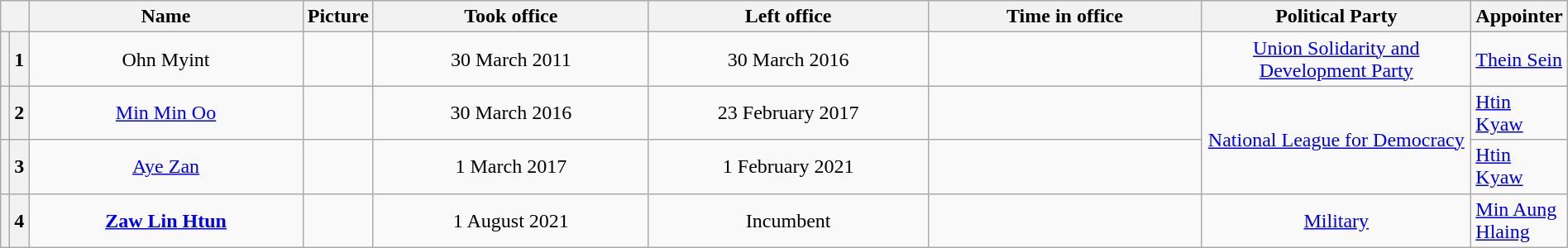<table class="wikitable" width="100%">
<tr>
<th colspan="2" width="1%"></th>
<th width="20%">Name<br></th>
<th width="100px">Picture</th>
<th width="20%">Took office</th>
<th width="20%">Left office</th>
<th width="20%">Time in office</th>
<th width="20%">Political Party</th>
<th width="20%">Appointer</th>
</tr>
<tr>
<th></th>
<th style="text-align:center;">1</th>
<td align=center>Ohn Myint</td>
<td align=center></td>
<td align=center>30 March 2011</td>
<td align=center>30 March 2016</td>
<td align=center></td>
<td align=center><a href='#'>Union Solidarity and Development Party</a></td>
<td><a href='#'>Thein Sein</a></td>
</tr>
<tr>
<th></th>
<th style="text-align:center;">2</th>
<td align=center><a href='#'>Min Min Oo</a></td>
<td align=center></td>
<td align=center>30 March 2016</td>
<td align=center>23 February 2017</td>
<td align=center></td>
<td rowspan=2 align=center><a href='#'>National League for Democracy</a></td>
<td><a href='#'>Htin Kyaw</a></td>
</tr>
<tr>
<th></th>
<th style="text-align:center;">3</th>
<td align=center><a href='#'>Aye Zan</a></td>
<td align=center></td>
<td align=center>1 March 2017</td>
<td align=center>1 February 2021</td>
<td align=center></td>
<td><a href='#'>Htin Kyaw</a></td>
</tr>
<tr>
<th></th>
<th style="text-align:center;">4</th>
<td align=center><strong><a href='#'>Zaw Lin Htun</a></strong></td>
<td align=center></td>
<td align=center>1 August 2021</td>
<td align=center>Incumbent</td>
<td align=center></td>
<td align=center><a href='#'>Military</a></td>
<td><a href='#'>Min Aung Hlaing</a></td>
</tr>
</table>
